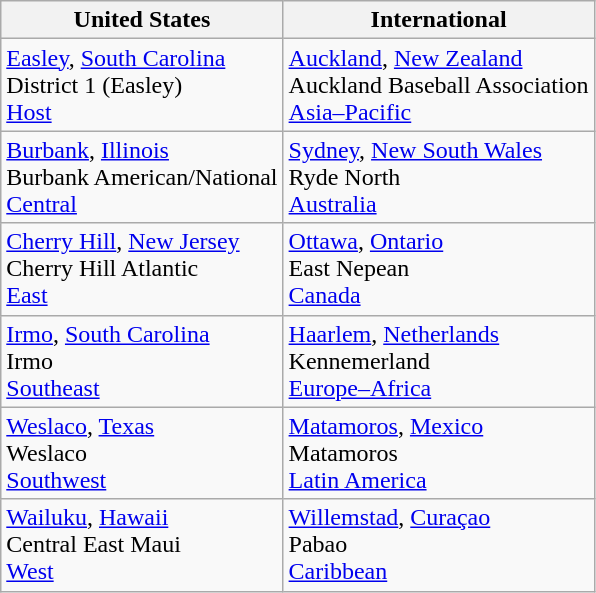<table class="wikitable">
<tr>
<th>United States</th>
<th>International</th>
</tr>
<tr>
<td> <a href='#'>Easley</a>, <a href='#'>South Carolina</a><br>District 1 (Easley) <br><a href='#'>Host</a></td>
<td> <a href='#'>Auckland</a>, <a href='#'>New Zealand</a><br>Auckland Baseball Association<br><a href='#'>Asia–Pacific</a></td>
</tr>
<tr>
<td> <a href='#'>Burbank</a>, <a href='#'>Illinois</a><br>Burbank American/National<br><a href='#'>Central</a></td>
<td>  <a href='#'>Sydney</a>, <a href='#'>New South Wales</a><br>Ryde North<br><a href='#'>Australia</a></td>
</tr>
<tr>
<td> <a href='#'>Cherry Hill</a>, <a href='#'>New Jersey</a><br>Cherry Hill Atlantic<br><a href='#'>East</a></td>
<td>  <a href='#'>Ottawa</a>, <a href='#'>Ontario</a><br>East Nepean<br><a href='#'>Canada</a></td>
</tr>
<tr>
<td> <a href='#'>Irmo</a>, <a href='#'>South Carolina</a><br>Irmo<br><a href='#'>Southeast</a></td>
<td> <a href='#'>Haarlem</a>, <a href='#'>Netherlands</a><br>Kennemerland<br><a href='#'>Europe–Africa</a></td>
</tr>
<tr>
<td> <a href='#'>Weslaco</a>, <a href='#'>Texas</a><br>Weslaco<br><a href='#'>Southwest</a></td>
<td>  <a href='#'>Matamoros</a>, <a href='#'>Mexico</a><br>Matamoros<br><a href='#'>Latin America</a></td>
</tr>
<tr>
<td> <a href='#'>Wailuku</a>, <a href='#'>Hawaii</a><br>Central East Maui<br><a href='#'>West</a></td>
<td> <a href='#'>Willemstad</a>, <a href='#'>Curaçao</a><br>Pabao<br><a href='#'>Caribbean</a></td>
</tr>
</table>
